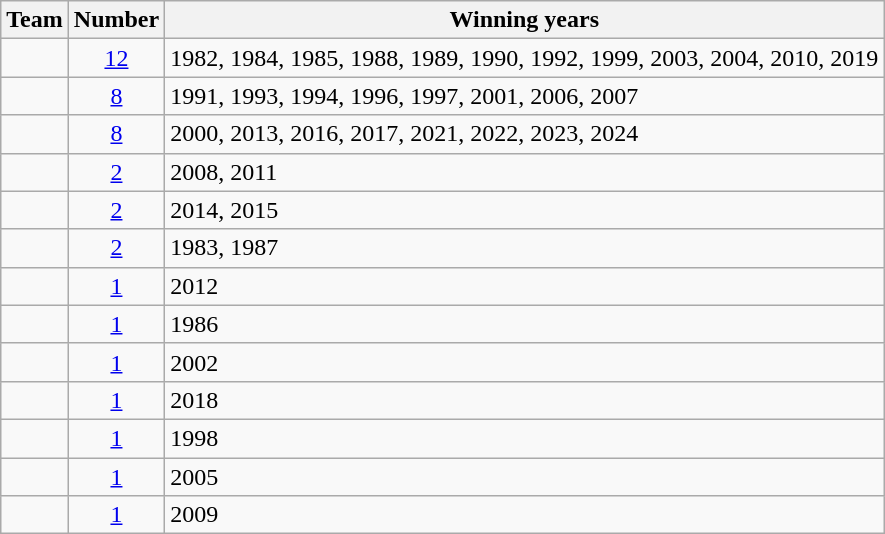<table class="wikitable sortable" style="text-align:center">
<tr>
<th>Team</th>
<th>Number</th>
<th>Winning years</th>
</tr>
<tr>
<td style=><strong><a href='#'></a></strong></td>
<td><a href='#'>12</a></td>
<td align=left>1982, 1984, 1985, 1988, 1989, 1990, 1992, 1999, 2003, 2004, 2010, 2019</td>
</tr>
<tr>
<td style=><strong><a href='#'></a></strong></td>
<td><a href='#'>8</a></td>
<td align=left>1991, 1993, 1994, 1996, 1997, 2001, 2006, 2007</td>
</tr>
<tr>
<td style=><strong><a href='#'></a></strong></td>
<td><a href='#'>8</a></td>
<td align=left>2000, 2013, 2016, 2017, 2021, 2022, 2023, 2024</td>
</tr>
<tr>
<td style=><strong><a href='#'></a></strong></td>
<td><a href='#'>2</a></td>
<td align=left>2008, 2011</td>
</tr>
<tr>
<td style=><strong><a href='#'></a></strong></td>
<td><a href='#'>2</a></td>
<td align=left>2014, 2015</td>
</tr>
<tr>
<td style=><strong><a href='#'></a></strong></td>
<td><a href='#'>2</a></td>
<td align=left>1983, 1987</td>
</tr>
<tr>
<td style=><strong><a href='#'></a></strong></td>
<td><a href='#'>1</a></td>
<td align=left>2012</td>
</tr>
<tr>
<td style=><strong><a href='#'></a></strong></td>
<td><a href='#'>1</a></td>
<td align=left>1986</td>
</tr>
<tr>
<td style=><strong><a href='#'></a></strong></td>
<td><a href='#'>1</a></td>
<td align=left>2002</td>
</tr>
<tr>
<td style=><strong><a href='#'></a></strong></td>
<td><a href='#'>1</a></td>
<td align=left>2018</td>
</tr>
<tr>
<td style=><strong><a href='#'></a></strong></td>
<td><a href='#'>1</a></td>
<td align=left>1998</td>
</tr>
<tr>
<td style=><strong><a href='#'></a></strong></td>
<td><a href='#'>1</a></td>
<td align=left>2005</td>
</tr>
<tr>
<td style=><strong><a href='#'></a></strong></td>
<td><a href='#'>1</a></td>
<td align=left>2009</td>
</tr>
</table>
